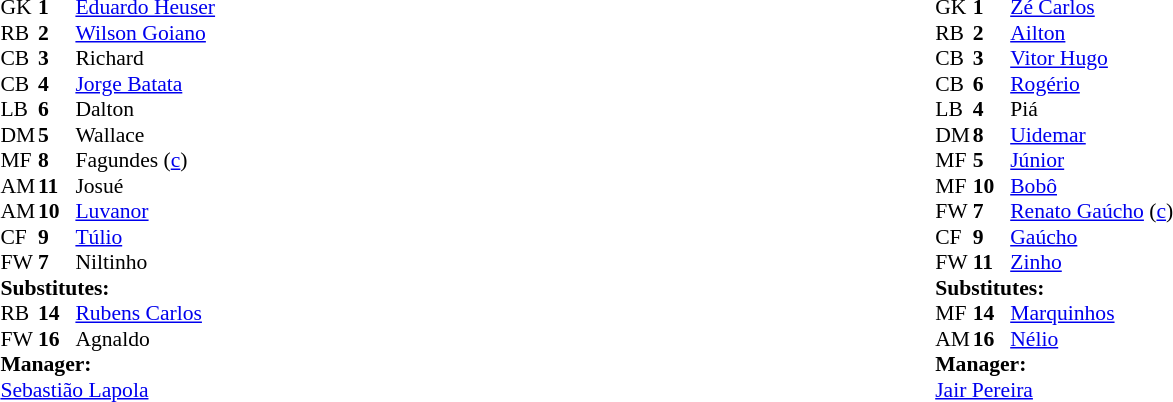<table width="100%">
<tr>
<td valign="top" width="50%"><br><table style="font-size: 90%" cellspacing="0" cellpadding="0" align=center>
<tr>
<td colspan="4"><strong> </strong></td>
</tr>
<tr>
<th width=25></th>
<th width=25></th>
</tr>
<tr>
<td>GK</td>
<td><strong>1</strong></td>
<td> <a href='#'>Eduardo Heuser</a></td>
</tr>
<tr>
<td>RB</td>
<td><strong>2</strong></td>
<td> <a href='#'>Wilson Goiano</a></td>
<td></td>
<td></td>
</tr>
<tr>
<td>CB</td>
<td><strong>3</strong></td>
<td> Richard</td>
</tr>
<tr>
<td>CB</td>
<td><strong>4</strong></td>
<td> <a href='#'>Jorge Batata</a></td>
<td></td>
</tr>
<tr>
<td>LB</td>
<td><strong>6</strong></td>
<td> Dalton</td>
</tr>
<tr>
<td>DM</td>
<td><strong>5</strong></td>
<td> Wallace</td>
</tr>
<tr>
<td>MF</td>
<td><strong>8</strong></td>
<td> Fagundes (<a href='#'>c</a>)</td>
</tr>
<tr>
<td>AM</td>
<td><strong>11</strong></td>
<td> Josué</td>
<td></td>
<td></td>
</tr>
<tr>
<td>AM</td>
<td><strong>10</strong></td>
<td> <a href='#'>Luvanor</a></td>
</tr>
<tr>
<td>CF</td>
<td><strong>9</strong></td>
<td> <a href='#'>Túlio</a></td>
</tr>
<tr>
<td>FW</td>
<td><strong>7</strong></td>
<td> Niltinho</td>
</tr>
<tr>
<td colspan=3><strong>Substitutes:</strong></td>
</tr>
<tr>
<td>RB</td>
<td><strong>14</strong></td>
<td> <a href='#'>Rubens Carlos</a></td>
<td></td>
<td></td>
</tr>
<tr>
<td>FW</td>
<td><strong>16</strong></td>
<td> Agnaldo</td>
<td></td>
<td></td>
</tr>
<tr>
<td colspan=3><strong>Manager:</strong></td>
</tr>
<tr>
<td colspan=4> <a href='#'>Sebastião Lapola</a></td>
</tr>
</table>
</td>
<td valign="top" width="50%"><br><table style="font-size:90%" cellspacing="0" cellpadding="0" align=center>
<tr>
<td colspan="4"><strong> </strong></td>
</tr>
<tr>
<th width=25></th>
<th width=25></th>
</tr>
<tr>
<td>GK</td>
<td><strong>1</strong></td>
<td> <a href='#'>Zé Carlos</a></td>
</tr>
<tr>
<td>RB</td>
<td><strong>2</strong></td>
<td> <a href='#'>Ailton</a></td>
<td></td>
</tr>
<tr>
<td>CB</td>
<td><strong>3</strong></td>
<td> <a href='#'>Vitor Hugo</a></td>
</tr>
<tr>
<td>CB</td>
<td><strong>6</strong></td>
<td> <a href='#'>Rogério</a></td>
</tr>
<tr>
<td>LB</td>
<td><strong>4</strong></td>
<td> Piá</td>
</tr>
<tr>
<td>DM</td>
<td><strong>8</strong></td>
<td> <a href='#'>Uidemar</a></td>
</tr>
<tr>
<td>MF</td>
<td><strong>5</strong></td>
<td> <a href='#'>Júnior</a></td>
</tr>
<tr>
<td>MF</td>
<td><strong>10</strong></td>
<td> <a href='#'>Bobô</a></td>
<td></td>
<td></td>
</tr>
<tr>
<td>FW</td>
<td><strong>7</strong></td>
<td> <a href='#'>Renato Gaúcho</a> (<a href='#'>c</a>)</td>
<td></td>
</tr>
<tr>
<td>CF</td>
<td><strong>9</strong></td>
<td> <a href='#'>Gaúcho</a></td>
<td></td>
<td></td>
</tr>
<tr>
<td>FW</td>
<td><strong>11</strong></td>
<td> <a href='#'>Zinho</a></td>
<td></td>
</tr>
<tr>
<td colspan=3><strong>Substitutes:</strong></td>
</tr>
<tr>
<td>MF</td>
<td><strong>14</strong></td>
<td> <a href='#'>Marquinhos</a></td>
<td></td>
<td></td>
</tr>
<tr>
<td>AM</td>
<td><strong>16</strong></td>
<td> <a href='#'>Nélio</a></td>
<td></td>
<td></td>
</tr>
<tr>
<td colspan=3><strong>Manager:</strong></td>
</tr>
<tr>
<td colspan=4> <a href='#'>Jair Pereira</a></td>
</tr>
</table>
</td>
</tr>
</table>
